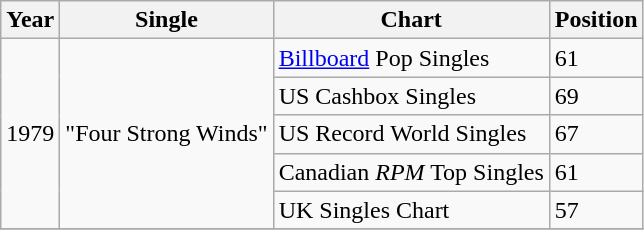<table class="wikitable">
<tr>
<th>Year</th>
<th>Single</th>
<th>Chart</th>
<th>Position</th>
</tr>
<tr>
<td rowspan="5">1979</td>
<td rowspan="5">"Four Strong Winds"</td>
<td><a href='#'>Billboard</a> Pop Singles</td>
<td>61</td>
</tr>
<tr>
<td>US Cashbox Singles</td>
<td>69</td>
</tr>
<tr>
<td>US Record World Singles</td>
<td>67</td>
</tr>
<tr>
<td>Canadian <em>RPM</em> Top Singles</td>
<td>61</td>
</tr>
<tr>
<td>UK Singles Chart</td>
<td>57</td>
</tr>
<tr>
</tr>
</table>
